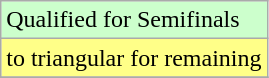<table class="wikitable">
<tr width=10px bgcolor="#ccffcc">
<td>Qualified for Semifinals</td>
</tr>
<tr width=10px bgcolor="#FFFF88">
<td>to triangular for remaining</td>
</tr>
<tr>
</tr>
</table>
